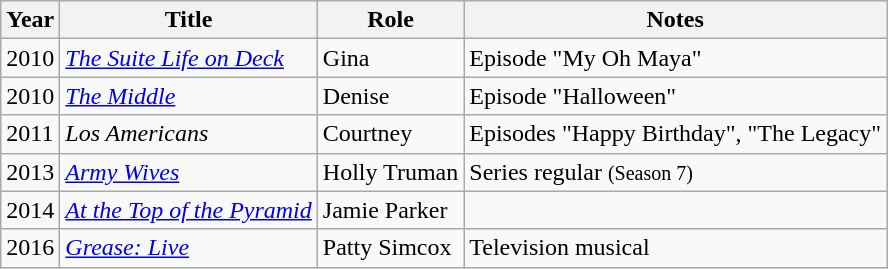<table class="wikitable sortable">
<tr>
<th>Year</th>
<th>Title</th>
<th>Role</th>
<th class="unsortable">Notes</th>
</tr>
<tr>
<td>2010</td>
<td><em><a href='#'>The Suite Life on Deck</a></em></td>
<td>Gina</td>
<td>Episode "My Oh Maya"</td>
</tr>
<tr>
<td>2010</td>
<td><em><a href='#'>The Middle</a></em></td>
<td>Denise</td>
<td>Episode "Halloween"</td>
</tr>
<tr>
<td>2011</td>
<td><em>Los Americans</em></td>
<td>Courtney</td>
<td>Episodes "Happy Birthday", "The Legacy"</td>
</tr>
<tr>
<td>2013</td>
<td><em><a href='#'>Army Wives</a></em></td>
<td>Holly Truman</td>
<td>Series regular <small>(Season 7)</small></td>
</tr>
<tr>
<td>2014</td>
<td><em><a href='#'>At the Top of the Pyramid</a></em></td>
<td>Jamie Parker</td>
<td></td>
</tr>
<tr>
<td>2016</td>
<td><em><a href='#'>Grease: Live</a></em></td>
<td>Patty Simcox</td>
<td>Television musical</td>
</tr>
</table>
